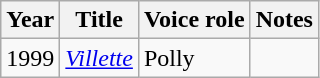<table class="wikitable plainrowheaders">
<tr>
<th scope="col">Year</th>
<th scope="col">Title</th>
<th scope="col">Voice role</th>
<th scope="col" class="unsortable">Notes</th>
</tr>
<tr>
<td>1999</td>
<td><em><a href='#'>Villette</a></em></td>
<td>Polly</td>
<td></td>
</tr>
</table>
